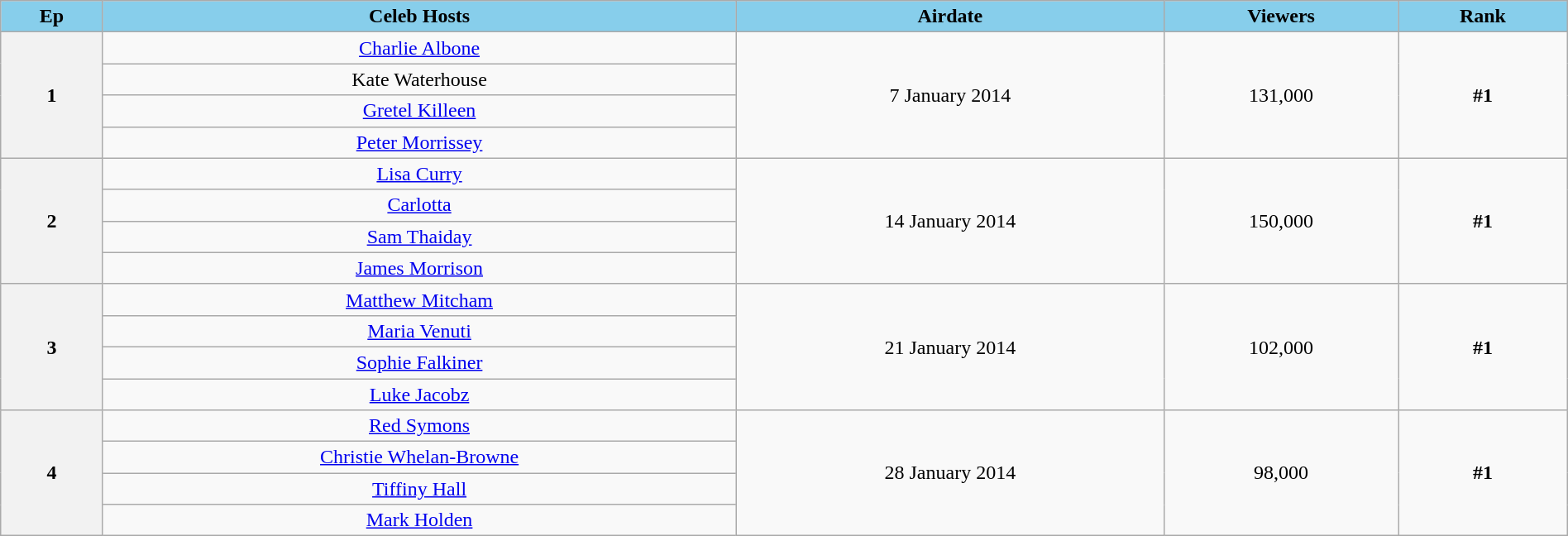<table class="wikitable" style="text-align:center; width:100%;">
<tr>
<th scope="col" style="background:skyblue;">Ep</th>
<th scope="col" style="background:skyblue;">Celeb Hosts</th>
<th scope="col" style="background:skyblue;">Airdate</th>
<th scope="col" style="background:skyblue;">Viewers</th>
<th scope="col" style="background:skyblue;">Rank</th>
</tr>
<tr>
<th rowspan="4">1</th>
<td><a href='#'>Charlie Albone</a></td>
<td rowspan="4">7 January 2014</td>
<td rowspan="4">131,000</td>
<td rowspan="4"><strong>#1</strong></td>
</tr>
<tr>
<td>Kate Waterhouse</td>
</tr>
<tr>
<td><a href='#'>Gretel Killeen</a></td>
</tr>
<tr>
<td><a href='#'>Peter Morrissey</a></td>
</tr>
<tr>
<th rowspan="4">2</th>
<td><a href='#'>Lisa Curry</a></td>
<td rowspan="4">14 January 2014</td>
<td rowspan="4">150,000</td>
<td rowspan="4"><strong>#1</strong></td>
</tr>
<tr>
<td><a href='#'>Carlotta</a></td>
</tr>
<tr>
<td><a href='#'>Sam Thaiday</a></td>
</tr>
<tr>
<td><a href='#'>James Morrison</a></td>
</tr>
<tr>
<th rowspan="4">3</th>
<td><a href='#'>Matthew Mitcham</a></td>
<td rowspan="4">21 January 2014</td>
<td rowspan="4">102,000</td>
<td rowspan="4"><strong>#1</strong></td>
</tr>
<tr>
<td><a href='#'>Maria Venuti</a></td>
</tr>
<tr>
<td><a href='#'>Sophie Falkiner</a></td>
</tr>
<tr>
<td><a href='#'>Luke Jacobz</a></td>
</tr>
<tr>
<th rowspan="4">4</th>
<td><a href='#'>Red Symons</a></td>
<td rowspan="4">28 January 2014</td>
<td rowspan="4">98,000</td>
<td rowspan="4"><strong>#1</strong></td>
</tr>
<tr>
<td><a href='#'>Christie Whelan-Browne</a></td>
</tr>
<tr>
<td><a href='#'>Tiffiny Hall</a></td>
</tr>
<tr>
<td><a href='#'>Mark Holden</a></td>
</tr>
</table>
